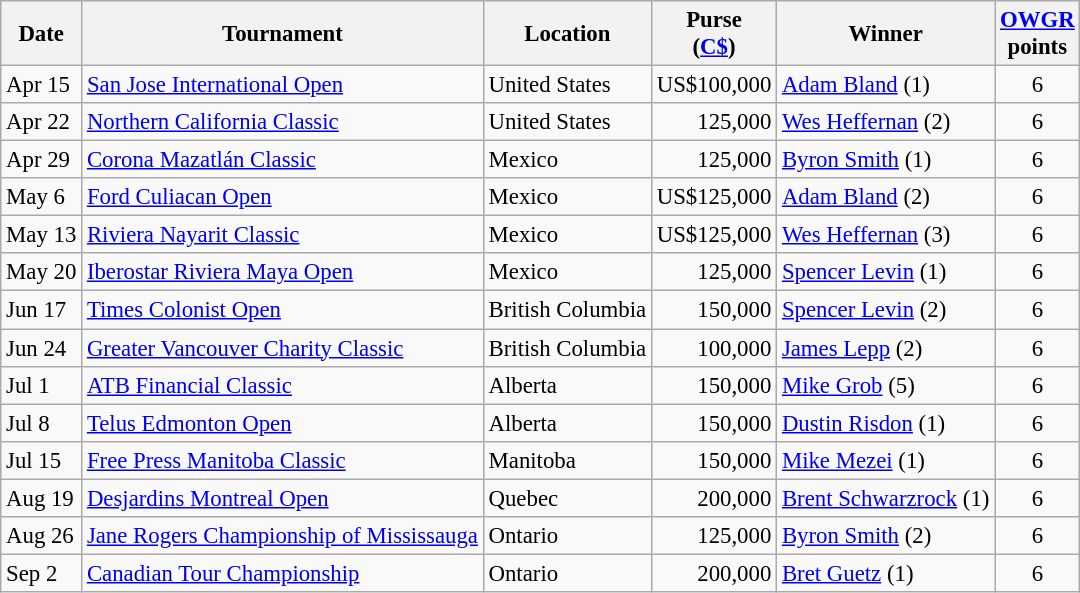<table class="wikitable" style="font-size:95%">
<tr>
<th>Date</th>
<th>Tournament</th>
<th>Location</th>
<th>Purse<br>(<a href='#'>C$</a>)</th>
<th>Winner</th>
<th><a href='#'>OWGR</a><br>points</th>
</tr>
<tr>
<td>Apr 15</td>
<td><a href='#'>San Jose International Open</a></td>
<td>United States</td>
<td align=right>US$100,000</td>
<td> <a href='#'>Adam Bland</a> (1)</td>
<td align=center>6</td>
</tr>
<tr>
<td>Apr 22</td>
<td><a href='#'>Northern California Classic</a></td>
<td>United States</td>
<td align=right>125,000</td>
<td> <a href='#'>Wes Heffernan</a> (2)</td>
<td align=center>6</td>
</tr>
<tr>
<td>Apr 29</td>
<td><a href='#'>Corona Mazatlán Classic</a></td>
<td>Mexico</td>
<td align=right>125,000</td>
<td> <a href='#'>Byron Smith</a> (1)</td>
<td align=center>6</td>
</tr>
<tr>
<td>May 6</td>
<td><a href='#'>Ford Culiacan Open</a></td>
<td>Mexico</td>
<td align=right>US$125,000</td>
<td> <a href='#'>Adam Bland</a> (2)</td>
<td align=center>6</td>
</tr>
<tr>
<td>May 13</td>
<td><a href='#'>Riviera Nayarit Classic</a></td>
<td>Mexico</td>
<td align=right>US$125,000</td>
<td> <a href='#'>Wes Heffernan</a> (3)</td>
<td align=center>6</td>
</tr>
<tr>
<td>May 20</td>
<td><a href='#'>Iberostar Riviera Maya Open</a></td>
<td>Mexico</td>
<td align=right>125,000</td>
<td> <a href='#'>Spencer Levin</a> (1)</td>
<td align=center>6</td>
</tr>
<tr>
<td>Jun 17</td>
<td><a href='#'>Times Colonist Open</a></td>
<td>British Columbia</td>
<td align=right>150,000</td>
<td> <a href='#'>Spencer Levin</a> (2)</td>
<td align=center>6</td>
</tr>
<tr>
<td>Jun 24</td>
<td><a href='#'>Greater Vancouver Charity Classic</a></td>
<td>British Columbia</td>
<td align=right>100,000</td>
<td> <a href='#'>James Lepp</a> (2)</td>
<td align=center>6</td>
</tr>
<tr>
<td>Jul 1</td>
<td><a href='#'>ATB Financial Classic</a></td>
<td>Alberta</td>
<td align=right>150,000</td>
<td> <a href='#'>Mike Grob</a> (5)</td>
<td align=center>6</td>
</tr>
<tr>
<td>Jul 8</td>
<td><a href='#'>Telus Edmonton Open</a></td>
<td>Alberta</td>
<td align=right>150,000</td>
<td> <a href='#'>Dustin Risdon</a> (1)</td>
<td align=center>6</td>
</tr>
<tr>
<td>Jul 15</td>
<td><a href='#'>Free Press Manitoba Classic</a></td>
<td>Manitoba</td>
<td align=right>150,000</td>
<td> <a href='#'>Mike Mezei</a> (1)</td>
<td align=center>6</td>
</tr>
<tr>
<td>Aug 19</td>
<td><a href='#'>Desjardins Montreal Open</a></td>
<td>Quebec</td>
<td align=right>200,000</td>
<td> <a href='#'>Brent Schwarzrock</a> (1)</td>
<td align=center>6</td>
</tr>
<tr>
<td>Aug 26</td>
<td><a href='#'>Jane Rogers Championship of Mississauga</a></td>
<td>Ontario</td>
<td align=right>125,000</td>
<td> <a href='#'>Byron Smith</a> (2)</td>
<td align=center>6</td>
</tr>
<tr>
<td>Sep 2</td>
<td><a href='#'>Canadian Tour Championship</a></td>
<td>Ontario</td>
<td align=right>200,000</td>
<td> <a href='#'>Bret Guetz</a> (1)</td>
<td align=center>6</td>
</tr>
</table>
